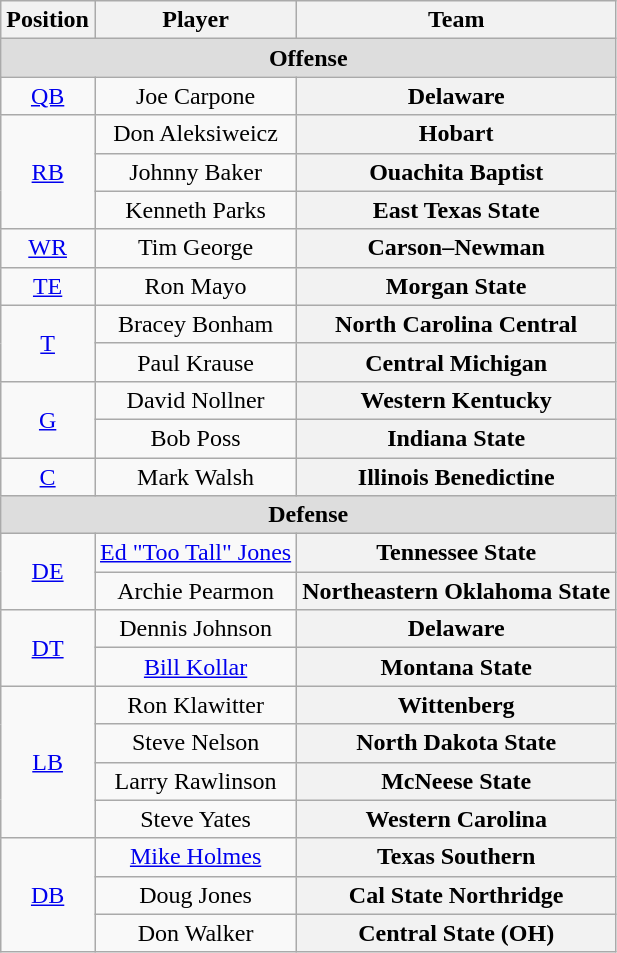<table class="wikitable">
<tr>
<th>Position</th>
<th>Player</th>
<th>Team</th>
</tr>
<tr>
<td colspan="3" style="text-align:center; background:#ddd;"><strong>Offense </strong></td>
</tr>
<tr style="text-align:center;">
<td><a href='#'>QB</a></td>
<td>Joe Carpone</td>
<th Style = >Delaware</th>
</tr>
<tr style="text-align:center;">
<td rowspan="3"><a href='#'>RB</a></td>
<td>Don Aleksiweicz</td>
<th Style = >Hobart</th>
</tr>
<tr style="text-align:center;">
<td>Johnny Baker</td>
<th Style = >Ouachita Baptist</th>
</tr>
<tr style="text-align:center;">
<td>Kenneth Parks</td>
<th Style = >East Texas State</th>
</tr>
<tr style="text-align:center;">
<td><a href='#'>WR</a></td>
<td>Tim George</td>
<th Style = >Carson–Newman</th>
</tr>
<tr style="text-align:center;">
<td><a href='#'>TE</a></td>
<td>Ron Mayo</td>
<th Style = >Morgan State</th>
</tr>
<tr style="text-align:center;">
<td rowspan="2"><a href='#'>T</a></td>
<td>Bracey Bonham</td>
<th Style = >North Carolina Central</th>
</tr>
<tr style="text-align:center;">
<td>Paul Krause</td>
<th Style = >Central Michigan</th>
</tr>
<tr style="text-align:center;">
<td rowspan="2"><a href='#'>G</a></td>
<td>David Nollner</td>
<th Style = >Western Kentucky</th>
</tr>
<tr style="text-align:center;">
<td>Bob Poss</td>
<th Style = >Indiana State</th>
</tr>
<tr style="text-align:center;">
<td><a href='#'>C</a></td>
<td>Mark Walsh</td>
<th Style = >Illinois Benedictine</th>
</tr>
<tr>
<td colspan="3" style="text-align:center; background:#ddd;"><strong>Defense</strong></td>
</tr>
<tr style="text-align:center;">
<td rowspan="2"><a href='#'>DE</a></td>
<td><a href='#'>Ed "Too Tall" Jones</a></td>
<th Style = >Tennessee State</th>
</tr>
<tr style="text-align:center;">
<td>Archie Pearmon</td>
<th Style = >Northeastern Oklahoma State</th>
</tr>
<tr style="text-align:center;">
<td rowspan="2"><a href='#'>DT</a></td>
<td>Dennis Johnson</td>
<th Style = >Delaware</th>
</tr>
<tr style="text-align:center;">
<td><a href='#'>Bill Kollar</a></td>
<th Style = >Montana State</th>
</tr>
<tr style="text-align:center;">
<td rowspan="4"><a href='#'>LB</a></td>
<td>Ron Klawitter</td>
<th Style = >Wittenberg</th>
</tr>
<tr style="text-align:center;">
<td>Steve Nelson</td>
<th Style = >North Dakota State</th>
</tr>
<tr style="text-align:center;">
<td>Larry Rawlinson</td>
<th Style = >McNeese State</th>
</tr>
<tr style="text-align:center;">
<td>Steve Yates</td>
<th Style = >Western Carolina</th>
</tr>
<tr style="text-align:center;">
<td rowspan="3"><a href='#'>DB</a></td>
<td><a href='#'>Mike Holmes</a></td>
<th Style = >Texas Southern</th>
</tr>
<tr style="text-align:center;">
<td>Doug Jones</td>
<th Style = >Cal State Northridge</th>
</tr>
<tr style="text-align:center;">
<td>Don Walker</td>
<th Style = >Central State (OH)</th>
</tr>
</table>
